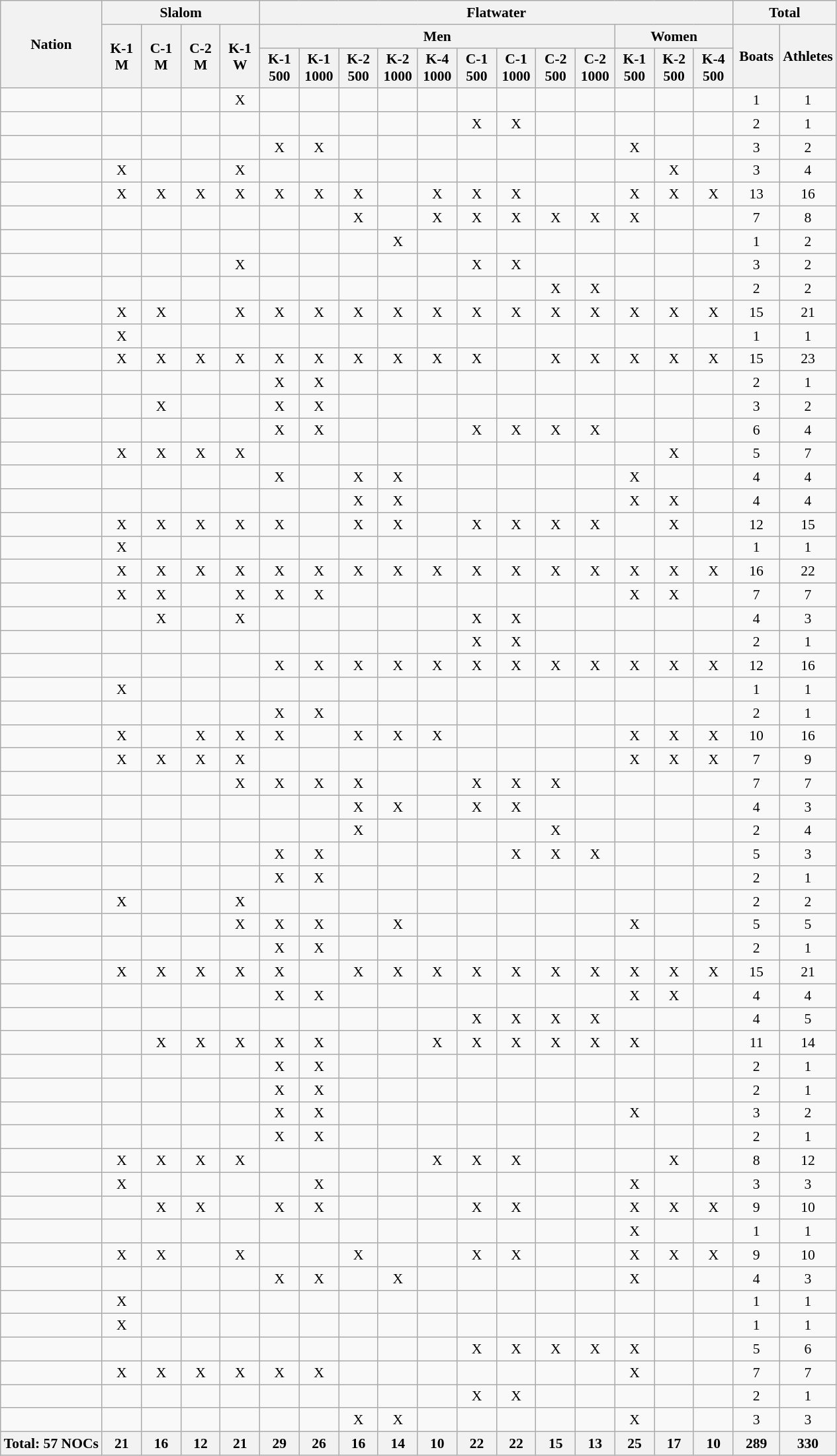<table class="wikitable" style="text-align:center; font-size:90%">
<tr>
<th rowspan="3" align="left">Nation</th>
<th colspan="4">Slalom</th>
<th colspan="12">Flatwater</th>
<th colspan="2">Total</th>
</tr>
<tr>
<th width=33 rowspan="2">K-1 M</th>
<th width=33 rowspan="2">C-1 M</th>
<th width=33 rowspan="2">C-2 M</th>
<th width=33 rowspan="2">K-1 W</th>
<th colspan=9>Men</th>
<th colspan=3>Women</th>
<th width=40 rowspan="2">Boats</th>
<th width=45 rowspan="2">Athletes</th>
</tr>
<tr>
<th width=33>K-1 500</th>
<th width=33>K-1 1000</th>
<th width=33>K-2 500</th>
<th width=33>K-2 1000</th>
<th width=33>K-4 1000</th>
<th width=33>C-1 500</th>
<th width=33>C-1 1000</th>
<th width=33>C-2 500</th>
<th width=33>C-2 1000</th>
<th width=33>K-1 500</th>
<th width=33>K-2 500</th>
<th width=33>K-4 500</th>
</tr>
<tr>
<td align=left></td>
<td></td>
<td></td>
<td></td>
<td>X</td>
<td></td>
<td></td>
<td></td>
<td></td>
<td></td>
<td></td>
<td></td>
<td></td>
<td></td>
<td></td>
<td></td>
<td></td>
<td>1</td>
<td>1</td>
</tr>
<tr>
<td align=left></td>
<td></td>
<td></td>
<td></td>
<td></td>
<td></td>
<td></td>
<td></td>
<td></td>
<td></td>
<td>X</td>
<td>X</td>
<td></td>
<td></td>
<td></td>
<td></td>
<td></td>
<td>2</td>
<td>1</td>
</tr>
<tr>
<td align=left></td>
<td></td>
<td></td>
<td></td>
<td></td>
<td>X</td>
<td>X</td>
<td></td>
<td></td>
<td></td>
<td></td>
<td></td>
<td></td>
<td></td>
<td>X</td>
<td></td>
<td></td>
<td>3</td>
<td>2</td>
</tr>
<tr>
<td align=left></td>
<td>X</td>
<td></td>
<td></td>
<td>X</td>
<td></td>
<td></td>
<td></td>
<td></td>
<td></td>
<td></td>
<td></td>
<td></td>
<td></td>
<td></td>
<td>X</td>
<td></td>
<td>3</td>
<td>4</td>
</tr>
<tr>
<td align=left></td>
<td>X</td>
<td>X</td>
<td>X</td>
<td>X</td>
<td>X</td>
<td>X</td>
<td>X</td>
<td></td>
<td>X</td>
<td>X</td>
<td>X</td>
<td></td>
<td></td>
<td>X</td>
<td>X</td>
<td>X</td>
<td>13</td>
<td>16</td>
</tr>
<tr>
<td align=left></td>
<td></td>
<td></td>
<td></td>
<td></td>
<td></td>
<td></td>
<td>X</td>
<td></td>
<td>X</td>
<td>X</td>
<td>X</td>
<td>X</td>
<td>X</td>
<td>X</td>
<td></td>
<td></td>
<td>7</td>
<td>8</td>
</tr>
<tr>
<td align=left></td>
<td></td>
<td></td>
<td></td>
<td></td>
<td></td>
<td></td>
<td></td>
<td>X</td>
<td></td>
<td></td>
<td></td>
<td></td>
<td></td>
<td></td>
<td></td>
<td></td>
<td>1</td>
<td>2</td>
</tr>
<tr>
<td align=left></td>
<td></td>
<td></td>
<td></td>
<td>X</td>
<td></td>
<td></td>
<td></td>
<td></td>
<td></td>
<td>X</td>
<td>X</td>
<td></td>
<td></td>
<td></td>
<td></td>
<td></td>
<td>3</td>
<td>2</td>
</tr>
<tr>
<td align=left></td>
<td></td>
<td></td>
<td></td>
<td></td>
<td></td>
<td></td>
<td></td>
<td></td>
<td></td>
<td></td>
<td></td>
<td>X</td>
<td>X</td>
<td></td>
<td></td>
<td></td>
<td>2</td>
<td>2</td>
</tr>
<tr>
<td align=left></td>
<td>X</td>
<td>X</td>
<td></td>
<td>X</td>
<td>X</td>
<td>X</td>
<td>X</td>
<td>X</td>
<td>X</td>
<td>X</td>
<td>X</td>
<td>X</td>
<td>X</td>
<td>X</td>
<td>X</td>
<td>X</td>
<td>15</td>
<td>21</td>
</tr>
<tr>
<td align=left></td>
<td>X</td>
<td></td>
<td></td>
<td></td>
<td></td>
<td></td>
<td></td>
<td></td>
<td></td>
<td></td>
<td></td>
<td></td>
<td></td>
<td></td>
<td></td>
<td></td>
<td>1</td>
<td>1</td>
</tr>
<tr>
<td align=left></td>
<td>X</td>
<td>X</td>
<td>X</td>
<td>X</td>
<td>X</td>
<td>X</td>
<td>X</td>
<td>X</td>
<td>X</td>
<td>X</td>
<td></td>
<td>X</td>
<td>X</td>
<td>X</td>
<td>X</td>
<td>X</td>
<td>15</td>
<td>23</td>
</tr>
<tr>
<td align=left></td>
<td></td>
<td></td>
<td></td>
<td></td>
<td>X</td>
<td>X</td>
<td></td>
<td></td>
<td></td>
<td></td>
<td></td>
<td></td>
<td></td>
<td></td>
<td></td>
<td></td>
<td>2</td>
<td>1</td>
</tr>
<tr>
<td align=left></td>
<td></td>
<td>X</td>
<td></td>
<td></td>
<td>X</td>
<td>X</td>
<td></td>
<td></td>
<td></td>
<td></td>
<td></td>
<td></td>
<td></td>
<td></td>
<td></td>
<td></td>
<td>3</td>
<td>2</td>
</tr>
<tr>
<td align=left></td>
<td></td>
<td></td>
<td></td>
<td></td>
<td>X</td>
<td>X</td>
<td></td>
<td></td>
<td></td>
<td>X</td>
<td>X</td>
<td>X</td>
<td>X</td>
<td></td>
<td></td>
<td></td>
<td>6</td>
<td>4</td>
</tr>
<tr>
<td align=left></td>
<td>X</td>
<td>X</td>
<td>X</td>
<td>X</td>
<td></td>
<td></td>
<td></td>
<td></td>
<td></td>
<td></td>
<td></td>
<td></td>
<td></td>
<td></td>
<td>X</td>
<td></td>
<td>5</td>
<td>7</td>
</tr>
<tr>
<td align=left></td>
<td></td>
<td></td>
<td></td>
<td></td>
<td>X</td>
<td></td>
<td>X</td>
<td>X</td>
<td></td>
<td></td>
<td></td>
<td></td>
<td></td>
<td>X</td>
<td></td>
<td></td>
<td>4</td>
<td>4</td>
</tr>
<tr>
<td align=left></td>
<td></td>
<td></td>
<td></td>
<td></td>
<td></td>
<td></td>
<td>X</td>
<td>X</td>
<td></td>
<td></td>
<td></td>
<td></td>
<td></td>
<td>X</td>
<td>X</td>
<td></td>
<td>4</td>
<td>4</td>
</tr>
<tr>
<td align=left></td>
<td>X</td>
<td>X</td>
<td>X</td>
<td>X</td>
<td>X</td>
<td></td>
<td>X</td>
<td>X</td>
<td></td>
<td>X</td>
<td>X</td>
<td>X</td>
<td>X</td>
<td></td>
<td>X</td>
<td></td>
<td>12</td>
<td>15</td>
</tr>
<tr>
<td align=left></td>
<td>X</td>
<td></td>
<td></td>
<td></td>
<td></td>
<td></td>
<td></td>
<td></td>
<td></td>
<td></td>
<td></td>
<td></td>
<td></td>
<td></td>
<td></td>
<td></td>
<td>1</td>
<td>1</td>
</tr>
<tr>
<td align=left></td>
<td>X</td>
<td>X</td>
<td>X</td>
<td>X</td>
<td>X</td>
<td>X</td>
<td>X</td>
<td>X</td>
<td>X</td>
<td>X</td>
<td>X</td>
<td>X</td>
<td>X</td>
<td>X</td>
<td>X</td>
<td>X</td>
<td>16</td>
<td>22</td>
</tr>
<tr>
<td align=left></td>
<td>X</td>
<td>X</td>
<td></td>
<td>X</td>
<td>X</td>
<td>X</td>
<td></td>
<td></td>
<td></td>
<td></td>
<td></td>
<td></td>
<td></td>
<td>X</td>
<td>X</td>
<td></td>
<td>7</td>
<td>7</td>
</tr>
<tr>
<td align=left></td>
<td></td>
<td>X</td>
<td></td>
<td>X</td>
<td></td>
<td></td>
<td></td>
<td></td>
<td></td>
<td>X</td>
<td>X</td>
<td></td>
<td></td>
<td></td>
<td></td>
<td></td>
<td>4</td>
<td>3</td>
</tr>
<tr>
<td align=left></td>
<td></td>
<td></td>
<td></td>
<td></td>
<td></td>
<td></td>
<td></td>
<td></td>
<td></td>
<td>X</td>
<td>X</td>
<td></td>
<td></td>
<td></td>
<td></td>
<td></td>
<td>2</td>
<td>1</td>
</tr>
<tr>
<td align=left></td>
<td></td>
<td></td>
<td></td>
<td></td>
<td>X</td>
<td>X</td>
<td>X</td>
<td>X</td>
<td>X</td>
<td>X</td>
<td>X</td>
<td>X</td>
<td>X</td>
<td>X</td>
<td>X</td>
<td>X</td>
<td>12</td>
<td>16</td>
</tr>
<tr>
<td align=left></td>
<td>X</td>
<td></td>
<td></td>
<td></td>
<td></td>
<td></td>
<td></td>
<td></td>
<td></td>
<td></td>
<td></td>
<td></td>
<td></td>
<td></td>
<td></td>
<td></td>
<td>1</td>
<td>1</td>
</tr>
<tr>
<td align=left></td>
<td></td>
<td></td>
<td></td>
<td></td>
<td>X</td>
<td>X</td>
<td></td>
<td></td>
<td></td>
<td></td>
<td></td>
<td></td>
<td></td>
<td></td>
<td></td>
<td></td>
<td>2</td>
<td>1</td>
</tr>
<tr>
<td align=left></td>
<td>X</td>
<td></td>
<td>X</td>
<td>X</td>
<td>X</td>
<td></td>
<td>X</td>
<td>X</td>
<td>X</td>
<td></td>
<td></td>
<td></td>
<td></td>
<td>X</td>
<td>X</td>
<td>X</td>
<td>10</td>
<td>16</td>
</tr>
<tr>
<td align=left></td>
<td>X</td>
<td>X</td>
<td>X</td>
<td>X</td>
<td></td>
<td></td>
<td></td>
<td></td>
<td></td>
<td></td>
<td></td>
<td></td>
<td></td>
<td>X</td>
<td>X</td>
<td>X</td>
<td>7</td>
<td>9</td>
</tr>
<tr>
<td align=left></td>
<td></td>
<td></td>
<td></td>
<td>X</td>
<td>X</td>
<td>X</td>
<td>X</td>
<td></td>
<td></td>
<td>X</td>
<td>X</td>
<td>X</td>
<td></td>
<td></td>
<td></td>
<td></td>
<td>7</td>
<td>7</td>
</tr>
<tr>
<td align=left></td>
<td></td>
<td></td>
<td></td>
<td></td>
<td></td>
<td></td>
<td>X</td>
<td>X</td>
<td></td>
<td>X</td>
<td>X</td>
<td></td>
<td></td>
<td></td>
<td></td>
<td></td>
<td>4</td>
<td>3</td>
</tr>
<tr>
<td align=left></td>
<td></td>
<td></td>
<td></td>
<td></td>
<td></td>
<td></td>
<td>X</td>
<td></td>
<td></td>
<td></td>
<td></td>
<td>X</td>
<td></td>
<td></td>
<td></td>
<td></td>
<td>2</td>
<td>4</td>
</tr>
<tr>
<td align=left></td>
<td></td>
<td></td>
<td></td>
<td></td>
<td>X</td>
<td>X</td>
<td></td>
<td></td>
<td></td>
<td></td>
<td>X</td>
<td>X</td>
<td>X</td>
<td></td>
<td></td>
<td></td>
<td>5</td>
<td>3</td>
</tr>
<tr>
<td align=left></td>
<td></td>
<td></td>
<td></td>
<td></td>
<td>X</td>
<td>X</td>
<td></td>
<td></td>
<td></td>
<td></td>
<td></td>
<td></td>
<td></td>
<td></td>
<td></td>
<td></td>
<td>2</td>
<td>1</td>
</tr>
<tr>
<td align=left></td>
<td>X</td>
<td></td>
<td></td>
<td>X</td>
<td></td>
<td></td>
<td></td>
<td></td>
<td></td>
<td></td>
<td></td>
<td></td>
<td></td>
<td></td>
<td></td>
<td></td>
<td>2</td>
<td>2</td>
</tr>
<tr>
<td align=left></td>
<td></td>
<td></td>
<td></td>
<td>X</td>
<td>X</td>
<td>X</td>
<td></td>
<td>X</td>
<td></td>
<td></td>
<td></td>
<td></td>
<td></td>
<td>X</td>
<td></td>
<td></td>
<td>5</td>
<td>5</td>
</tr>
<tr>
<td align=left></td>
<td></td>
<td></td>
<td></td>
<td></td>
<td>X</td>
<td>X</td>
<td></td>
<td></td>
<td></td>
<td></td>
<td></td>
<td></td>
<td></td>
<td></td>
<td></td>
<td></td>
<td>2</td>
<td>1</td>
</tr>
<tr>
<td align=left></td>
<td>X</td>
<td>X</td>
<td>X</td>
<td>X</td>
<td>X</td>
<td></td>
<td>X</td>
<td>X</td>
<td>X</td>
<td>X</td>
<td>X</td>
<td>X</td>
<td>X</td>
<td>X</td>
<td>X</td>
<td>X</td>
<td>15</td>
<td>21</td>
</tr>
<tr>
<td align=left></td>
<td></td>
<td></td>
<td></td>
<td></td>
<td>X</td>
<td>X</td>
<td></td>
<td></td>
<td></td>
<td></td>
<td></td>
<td></td>
<td></td>
<td>X</td>
<td>X</td>
<td></td>
<td>4</td>
<td>4</td>
</tr>
<tr>
<td align=left></td>
<td></td>
<td></td>
<td></td>
<td></td>
<td></td>
<td></td>
<td></td>
<td></td>
<td></td>
<td>X</td>
<td>X</td>
<td>X</td>
<td>X</td>
<td></td>
<td></td>
<td></td>
<td>4</td>
<td>5</td>
</tr>
<tr>
<td align=left></td>
<td></td>
<td>X</td>
<td>X</td>
<td>X</td>
<td>X</td>
<td>X</td>
<td></td>
<td></td>
<td>X</td>
<td>X</td>
<td>X</td>
<td>X</td>
<td>X</td>
<td>X</td>
<td></td>
<td></td>
<td>11</td>
<td>14</td>
</tr>
<tr>
<td align=left></td>
<td></td>
<td></td>
<td></td>
<td></td>
<td>X</td>
<td>X</td>
<td></td>
<td></td>
<td></td>
<td></td>
<td></td>
<td></td>
<td></td>
<td></td>
<td></td>
<td></td>
<td>2</td>
<td>1</td>
</tr>
<tr>
<td align=left></td>
<td></td>
<td></td>
<td></td>
<td></td>
<td>X</td>
<td>X</td>
<td></td>
<td></td>
<td></td>
<td></td>
<td></td>
<td></td>
<td></td>
<td></td>
<td></td>
<td></td>
<td>2</td>
<td>1</td>
</tr>
<tr>
<td align=left></td>
<td></td>
<td></td>
<td></td>
<td></td>
<td>X</td>
<td>X</td>
<td></td>
<td></td>
<td></td>
<td></td>
<td></td>
<td></td>
<td></td>
<td>X</td>
<td></td>
<td></td>
<td>3</td>
<td>2</td>
</tr>
<tr>
<td align=left></td>
<td></td>
<td></td>
<td></td>
<td></td>
<td>X</td>
<td>X</td>
<td></td>
<td></td>
<td></td>
<td></td>
<td></td>
<td></td>
<td></td>
<td></td>
<td></td>
<td></td>
<td>2</td>
<td>1</td>
</tr>
<tr>
<td align=left></td>
<td>X</td>
<td>X</td>
<td>X</td>
<td>X</td>
<td></td>
<td></td>
<td></td>
<td></td>
<td>X</td>
<td>X</td>
<td>X</td>
<td></td>
<td></td>
<td></td>
<td>X</td>
<td></td>
<td>8</td>
<td>12</td>
</tr>
<tr>
<td align=left></td>
<td>X</td>
<td></td>
<td></td>
<td></td>
<td></td>
<td>X</td>
<td></td>
<td></td>
<td></td>
<td></td>
<td></td>
<td></td>
<td></td>
<td>X</td>
<td></td>
<td></td>
<td>3</td>
<td>3</td>
</tr>
<tr>
<td align=left></td>
<td></td>
<td>X</td>
<td>X</td>
<td></td>
<td>X</td>
<td>X</td>
<td></td>
<td></td>
<td></td>
<td>X</td>
<td>X</td>
<td></td>
<td></td>
<td>X</td>
<td>X</td>
<td>X</td>
<td>9</td>
<td>10</td>
</tr>
<tr>
<td align=left></td>
<td></td>
<td></td>
<td></td>
<td></td>
<td></td>
<td></td>
<td></td>
<td></td>
<td></td>
<td></td>
<td></td>
<td></td>
<td></td>
<td>X</td>
<td></td>
<td></td>
<td>1</td>
<td>1</td>
</tr>
<tr>
<td align=left></td>
<td>X</td>
<td>X</td>
<td></td>
<td>X</td>
<td></td>
<td></td>
<td>X</td>
<td></td>
<td></td>
<td>X</td>
<td>X</td>
<td></td>
<td></td>
<td>X</td>
<td>X</td>
<td>X</td>
<td>9</td>
<td>10</td>
</tr>
<tr>
<td align=left></td>
<td></td>
<td></td>
<td></td>
<td></td>
<td>X</td>
<td>X</td>
<td></td>
<td>X</td>
<td></td>
<td></td>
<td></td>
<td></td>
<td></td>
<td>X</td>
<td></td>
<td></td>
<td>4</td>
<td>3</td>
</tr>
<tr>
<td align=left></td>
<td>X</td>
<td></td>
<td></td>
<td></td>
<td></td>
<td></td>
<td></td>
<td></td>
<td></td>
<td></td>
<td></td>
<td></td>
<td></td>
<td></td>
<td></td>
<td></td>
<td>1</td>
<td>1</td>
</tr>
<tr>
<td align=left></td>
<td>X</td>
<td></td>
<td></td>
<td></td>
<td></td>
<td></td>
<td></td>
<td></td>
<td></td>
<td></td>
<td></td>
<td></td>
<td></td>
<td></td>
<td></td>
<td></td>
<td>1</td>
<td>1</td>
</tr>
<tr>
<td align=left></td>
<td></td>
<td></td>
<td></td>
<td></td>
<td></td>
<td></td>
<td></td>
<td></td>
<td></td>
<td>X</td>
<td>X</td>
<td>X</td>
<td>X</td>
<td>X</td>
<td></td>
<td></td>
<td>5</td>
<td>6</td>
</tr>
<tr>
<td align=left></td>
<td>X</td>
<td>X</td>
<td>X</td>
<td>X</td>
<td>X</td>
<td>X</td>
<td></td>
<td></td>
<td></td>
<td></td>
<td></td>
<td></td>
<td></td>
<td>X</td>
<td></td>
<td></td>
<td>7</td>
<td>7</td>
</tr>
<tr>
<td align=left></td>
<td></td>
<td></td>
<td></td>
<td></td>
<td></td>
<td></td>
<td></td>
<td></td>
<td></td>
<td>X</td>
<td>X</td>
<td></td>
<td></td>
<td></td>
<td></td>
<td></td>
<td>2</td>
<td>1</td>
</tr>
<tr>
<td align=left></td>
<td></td>
<td></td>
<td></td>
<td></td>
<td></td>
<td></td>
<td>X</td>
<td>X</td>
<td></td>
<td></td>
<td></td>
<td></td>
<td></td>
<td>X</td>
<td></td>
<td></td>
<td>3</td>
<td>3</td>
</tr>
<tr>
<th>Total: 57 NOCs</th>
<th>21</th>
<th>16</th>
<th>12</th>
<th>21</th>
<th>29</th>
<th>26</th>
<th>16</th>
<th>14</th>
<th>10</th>
<th>22</th>
<th>22</th>
<th>15</th>
<th>13</th>
<th>25</th>
<th>17</th>
<th>10</th>
<th>289</th>
<th>330</th>
</tr>
</table>
